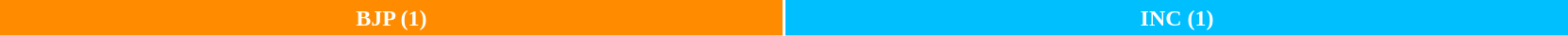<table style="width:88%; text-align:center;">
<tr style="color:white; height:25px;">
<td style="background:DarkOrange; width:50%;"><strong>BJP (1)</strong></td>
<td style="background:DeepSkyBlue; width:510%;"><strong>INC (1)</strong></td>
</tr>
<tr>
</tr>
</table>
